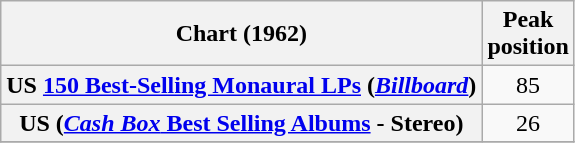<table class="wikitable sortable plainrowheaders" style="text-align:center">
<tr>
<th>Chart (1962)</th>
<th>Peak<br>position</th>
</tr>
<tr>
<th scope="row">US <a href='#'>150 Best-Selling Monaural LPs</a> (<em><a href='#'>Billboard</a></em>)</th>
<td style="text-align:center;">85</td>
</tr>
<tr>
<th scope="row">US (<a href='#'><em>Cash Box</em> Best Selling Albums</a> - Stereo)</th>
<td style="text-align:center;">26</td>
</tr>
<tr>
</tr>
</table>
